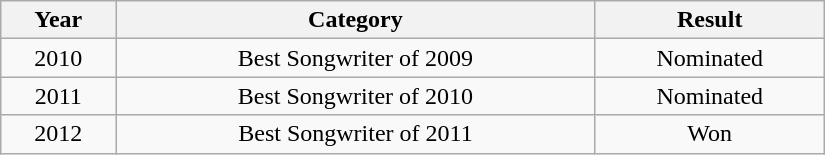<table class="wikitable" border="1" style="width:550px;">
<tr>
<th align="left" valign="top">Year</th>
<th align="left" valign="top">Category</th>
<th align="left" valign="top">Result</th>
</tr>
<tr>
<td align="center" valign="top">2010</td>
<td align="center" valign="top">Best Songwriter of 2009</td>
<td align="center" valign="top">Nominated</td>
</tr>
<tr>
<td align="center" valign="top">2011</td>
<td align="center" valign="top">Best Songwriter of 2010</td>
<td align="center" valign="top">Nominated</td>
</tr>
<tr>
<td align="center" valign="top">2012</td>
<td align="center" valign="top">Best Songwriter of 2011</td>
<td align="center" valign="top">Won</td>
</tr>
</table>
